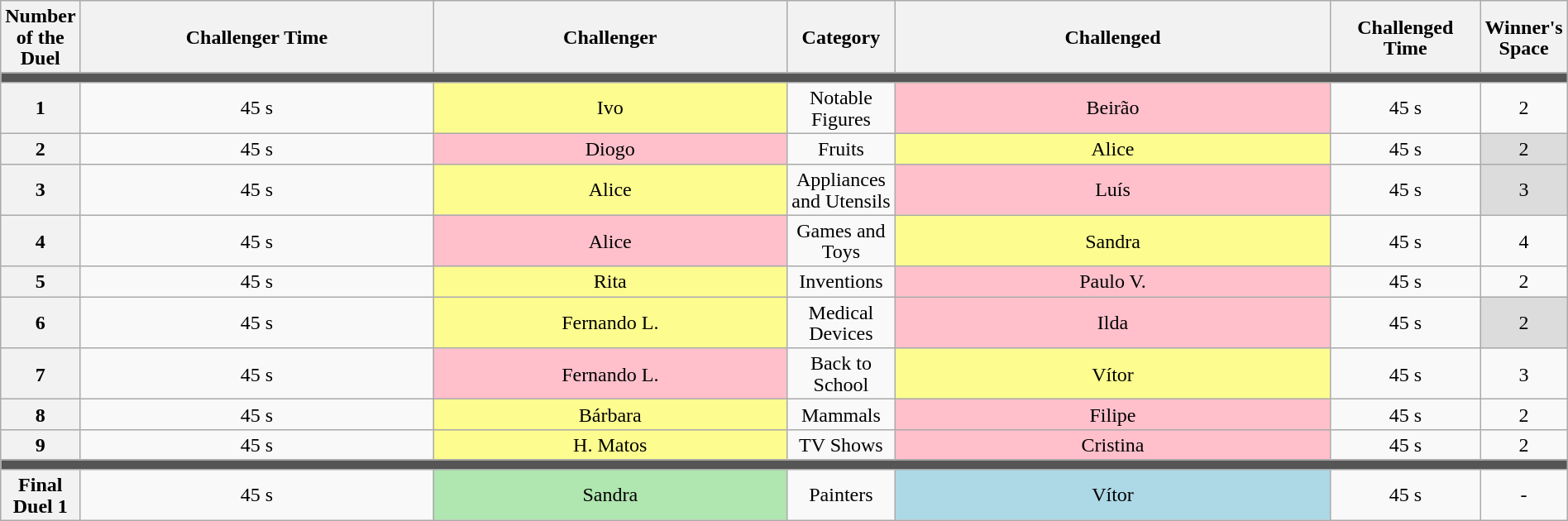<table class="wikitable" style="text-align:center; line-height:17px; width:100%">
<tr>
<th rowspan="1" scope="col" style="width:02%">Number of the Duel</th>
<th rowspan="1" scope="col" style="width:25%">Challenger Time</th>
<th rowspan="1" scope="col" style="width:25%">Challenger</th>
<th rowspan="1" scope="col" style="width:07%">Category</th>
<th rowspan="1" scope="col" style="width:31%">Challenged</th>
<th rowspan="1" scope="col" style="width:25%">Challenged Time</th>
<th rowspan="1" scope="col" style="width:25%">Winner's Space</th>
</tr>
<tr>
<td colspan="7" style="background:#555"></td>
</tr>
<tr>
<th>1</th>
<td>45 s</td>
<td style="background:#fdfc8f;">Ivo</td>
<td>Notable Figures</td>
<td style="background:pink;">Beirão</td>
<td>45 s</td>
<td>2</td>
</tr>
<tr>
<th>2</th>
<td>45 s</td>
<td style="background:pink;">Diogo</td>
<td>Fruits</td>
<td style="background:#fdfc8f; ">Alice</td>
<td>45 s</td>
<td style="background:#DCDCDC; ">2</td>
</tr>
<tr>
<th>3</th>
<td>45 s</td>
<td style="background:#fdfc8f; ">Alice</td>
<td>Appliances and Utensils</td>
<td style="background:pink;">Luís</td>
<td>45 s</td>
<td style="background:#DCDCDC; ">3</td>
</tr>
<tr>
<th>4</th>
<td>45 s</td>
<td style="background:pink;">Alice</td>
<td>Games and Toys</td>
<td style="background:#fdfc8f; ">Sandra</td>
<td>45 s</td>
<td>4</td>
</tr>
<tr>
<th>5</th>
<td>45 s</td>
<td style="background:#fdfc8f; ">Rita</td>
<td>Inventions</td>
<td style="background:pink;">Paulo V.</td>
<td>45 s</td>
<td>2</td>
</tr>
<tr>
<th>6</th>
<td>45 s</td>
<td style="background:#fdfc8f; ">Fernando L.</td>
<td>Medical Devices</td>
<td style="background:pink;">Ilda</td>
<td>45 s</td>
<td style="background:#DCDCDC; ">2</td>
</tr>
<tr>
<th>7</th>
<td>45 s</td>
<td style="background:pink;">Fernando L.</td>
<td>Back to School</td>
<td style="background:#fdfc8f; ">Vítor</td>
<td>45 s</td>
<td>3</td>
</tr>
<tr>
<th>8</th>
<td>45 s</td>
<td style="background:#fdfc8f;">Bárbara</td>
<td>Mammals</td>
<td style="background:pink; ">Filipe</td>
<td>45 s</td>
<td>2</td>
</tr>
<tr>
<th>9</th>
<td>45 s</td>
<td style="background:#fdfc8f;">H. Matos</td>
<td>TV Shows</td>
<td style="background:pink; ">Cristina</td>
<td>45 s</td>
<td>2</td>
</tr>
<tr>
<td colspan="7" style="background:#555"></td>
</tr>
<tr>
<th>Final Duel 1</th>
<td>45 s</td>
<td style="background:#b0e6b0;">Sandra</td>
<td>Painters</td>
<td style="background:lightblue; ">Vítor</td>
<td>45 s</td>
<td>-</td>
</tr>
</table>
